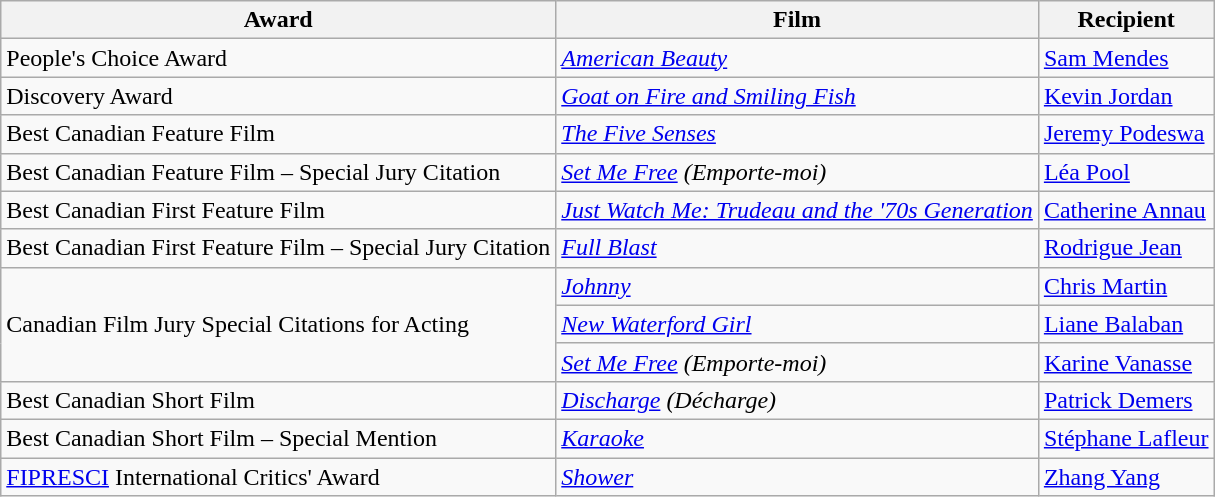<table class="wikitable">
<tr>
<th>Award</th>
<th>Film</th>
<th>Recipient</th>
</tr>
<tr>
<td>People's Choice Award</td>
<td><em><a href='#'>American Beauty</a></em></td>
<td><a href='#'>Sam Mendes</a></td>
</tr>
<tr>
<td>Discovery Award</td>
<td><em><a href='#'>Goat on Fire and Smiling Fish</a></em></td>
<td><a href='#'>Kevin Jordan</a></td>
</tr>
<tr>
<td>Best Canadian Feature Film</td>
<td><em><a href='#'>The Five Senses</a></em></td>
<td><a href='#'>Jeremy Podeswa</a></td>
</tr>
<tr>
<td>Best Canadian Feature Film – Special Jury Citation</td>
<td><em><a href='#'>Set Me Free</a> (Emporte-moi)</em></td>
<td><a href='#'>Léa Pool</a></td>
</tr>
<tr>
<td>Best Canadian First Feature Film</td>
<td><em><a href='#'>Just Watch Me: Trudeau and the '70s Generation</a></em></td>
<td><a href='#'>Catherine Annau</a></td>
</tr>
<tr>
<td>Best Canadian First Feature Film – Special Jury Citation</td>
<td><em><a href='#'>Full Blast</a></em></td>
<td><a href='#'>Rodrigue Jean</a></td>
</tr>
<tr>
<td rowspan=3>Canadian Film Jury Special Citations for Acting</td>
<td><em><a href='#'>Johnny</a></em></td>
<td><a href='#'>Chris Martin</a></td>
</tr>
<tr>
<td><em><a href='#'>New Waterford Girl</a></em></td>
<td><a href='#'>Liane Balaban</a></td>
</tr>
<tr>
<td><em><a href='#'>Set Me Free</a> (Emporte-moi)</em></td>
<td><a href='#'>Karine Vanasse</a></td>
</tr>
<tr>
<td>Best Canadian Short Film</td>
<td><em><a href='#'>Discharge</a> (Décharge)</em></td>
<td><a href='#'>Patrick Demers</a></td>
</tr>
<tr>
<td>Best Canadian Short Film – Special Mention</td>
<td><em><a href='#'>Karaoke</a></em></td>
<td><a href='#'>Stéphane Lafleur</a></td>
</tr>
<tr>
<td><a href='#'>FIPRESCI</a> International Critics' Award</td>
<td><em><a href='#'>Shower</a></em></td>
<td><a href='#'>Zhang Yang</a></td>
</tr>
</table>
